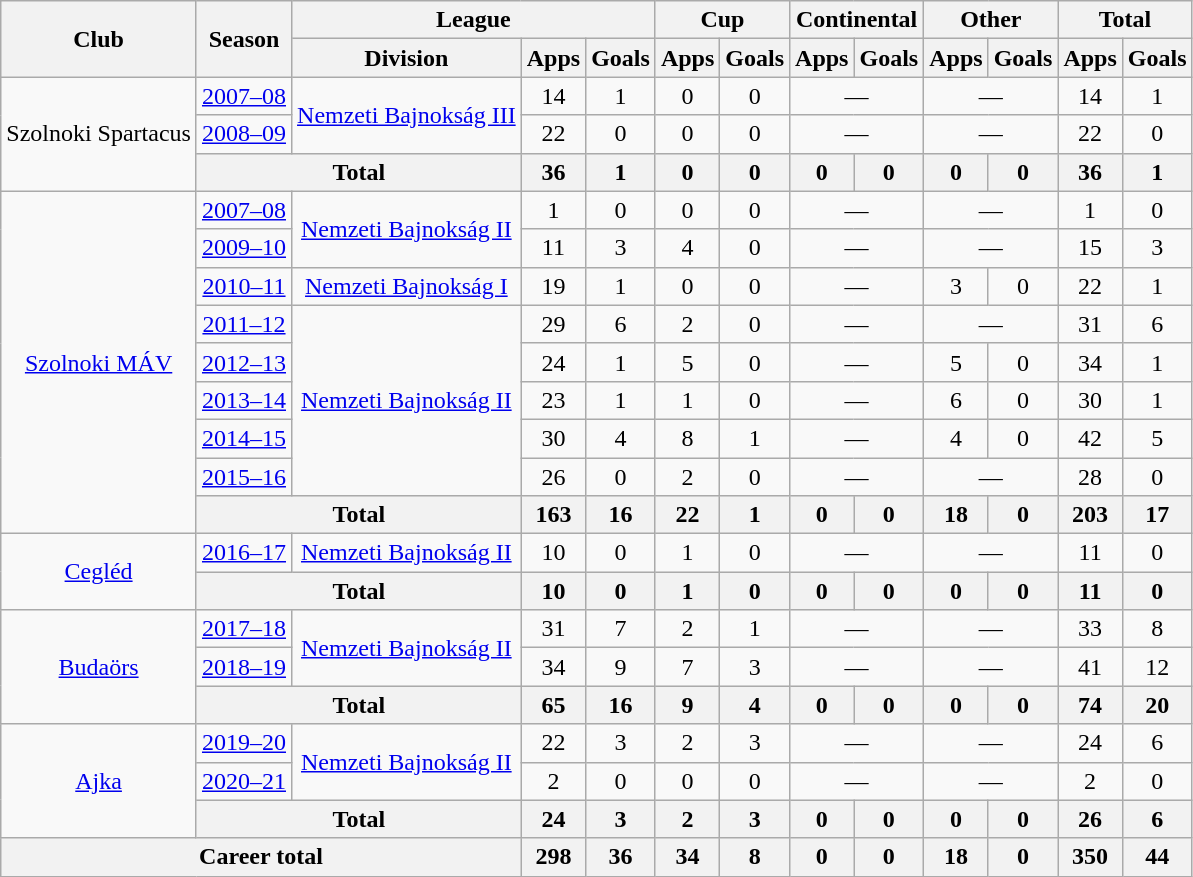<table class="wikitable" style="text-align:center">
<tr>
<th rowspan="2">Club</th>
<th rowspan="2">Season</th>
<th colspan="3">League</th>
<th colspan="2">Cup</th>
<th colspan="2">Continental</th>
<th colspan="2">Other</th>
<th colspan="2">Total</th>
</tr>
<tr>
<th>Division</th>
<th>Apps</th>
<th>Goals</th>
<th>Apps</th>
<th>Goals</th>
<th>Apps</th>
<th>Goals</th>
<th>Apps</th>
<th>Goals</th>
<th>Apps</th>
<th>Goals</th>
</tr>
<tr>
<td rowspan="3">Szolnoki Spartacus</td>
<td><a href='#'>2007–08</a></td>
<td rowspan="2"><a href='#'>Nemzeti Bajnokság III</a></td>
<td>14</td>
<td>1</td>
<td>0</td>
<td>0</td>
<td colspan="2">—</td>
<td colspan="2">—</td>
<td>14</td>
<td>1</td>
</tr>
<tr>
<td><a href='#'>2008–09</a></td>
<td>22</td>
<td>0</td>
<td>0</td>
<td>0</td>
<td colspan="2">—</td>
<td colspan="2">—</td>
<td>22</td>
<td>0</td>
</tr>
<tr>
<th colspan="2">Total</th>
<th>36</th>
<th>1</th>
<th>0</th>
<th>0</th>
<th>0</th>
<th>0</th>
<th>0</th>
<th>0</th>
<th>36</th>
<th>1</th>
</tr>
<tr>
<td rowspan="9"><a href='#'>Szolnoki MÁV</a></td>
<td><a href='#'>2007–08</a></td>
<td rowspan="2"><a href='#'>Nemzeti Bajnokság II</a></td>
<td>1</td>
<td>0</td>
<td>0</td>
<td>0</td>
<td colspan="2">—</td>
<td colspan="2">—</td>
<td>1</td>
<td>0</td>
</tr>
<tr>
<td><a href='#'>2009–10</a></td>
<td>11</td>
<td>3</td>
<td>4</td>
<td>0</td>
<td colspan="2">—</td>
<td colspan="2">—</td>
<td>15</td>
<td>3</td>
</tr>
<tr>
<td><a href='#'>2010–11</a></td>
<td rowspan="1"><a href='#'>Nemzeti Bajnokság I</a></td>
<td>19</td>
<td>1</td>
<td>0</td>
<td>0</td>
<td colspan="2">—</td>
<td>3</td>
<td>0</td>
<td>22</td>
<td>1</td>
</tr>
<tr>
<td><a href='#'>2011–12</a></td>
<td rowspan="5"><a href='#'>Nemzeti Bajnokság II</a></td>
<td>29</td>
<td>6</td>
<td>2</td>
<td>0</td>
<td colspan="2">—</td>
<td colspan="2">—</td>
<td>31</td>
<td>6</td>
</tr>
<tr>
<td><a href='#'>2012–13</a></td>
<td>24</td>
<td>1</td>
<td>5</td>
<td>0</td>
<td colspan="2">—</td>
<td>5</td>
<td>0</td>
<td>34</td>
<td>1</td>
</tr>
<tr>
<td><a href='#'>2013–14</a></td>
<td>23</td>
<td>1</td>
<td>1</td>
<td>0</td>
<td colspan="2">—</td>
<td>6</td>
<td>0</td>
<td>30</td>
<td>1</td>
</tr>
<tr>
<td><a href='#'>2014–15</a></td>
<td>30</td>
<td>4</td>
<td>8</td>
<td>1</td>
<td colspan="2">—</td>
<td>4</td>
<td>0</td>
<td>42</td>
<td>5</td>
</tr>
<tr>
<td><a href='#'>2015–16</a></td>
<td>26</td>
<td>0</td>
<td>2</td>
<td>0</td>
<td colspan="2">—</td>
<td colspan="2">—</td>
<td>28</td>
<td>0</td>
</tr>
<tr>
<th colspan="2">Total</th>
<th>163</th>
<th>16</th>
<th>22</th>
<th>1</th>
<th>0</th>
<th>0</th>
<th>18</th>
<th>0</th>
<th>203</th>
<th>17</th>
</tr>
<tr>
<td rowspan="2"><a href='#'>Cegléd</a></td>
<td><a href='#'>2016–17</a></td>
<td><a href='#'>Nemzeti Bajnokság II</a></td>
<td>10</td>
<td>0</td>
<td>1</td>
<td>0</td>
<td colspan="2">—</td>
<td colspan="2">—</td>
<td>11</td>
<td>0</td>
</tr>
<tr>
<th colspan="2">Total</th>
<th>10</th>
<th>0</th>
<th>1</th>
<th>0</th>
<th>0</th>
<th>0</th>
<th>0</th>
<th>0</th>
<th>11</th>
<th>0</th>
</tr>
<tr>
<td rowspan="3"><a href='#'>Budaörs</a></td>
<td><a href='#'>2017–18</a></td>
<td rowspan="2"><a href='#'>Nemzeti Bajnokság II</a></td>
<td>31</td>
<td>7</td>
<td>2</td>
<td>1</td>
<td colspan="2">—</td>
<td colspan="2">—</td>
<td>33</td>
<td>8</td>
</tr>
<tr>
<td><a href='#'>2018–19</a></td>
<td>34</td>
<td>9</td>
<td>7</td>
<td>3</td>
<td colspan="2">—</td>
<td colspan="2">—</td>
<td>41</td>
<td>12</td>
</tr>
<tr>
<th colspan="2">Total</th>
<th>65</th>
<th>16</th>
<th>9</th>
<th>4</th>
<th>0</th>
<th>0</th>
<th>0</th>
<th>0</th>
<th>74</th>
<th>20</th>
</tr>
<tr>
<td rowspan="3"><a href='#'>Ajka</a></td>
<td><a href='#'>2019–20</a></td>
<td rowspan="2"><a href='#'>Nemzeti Bajnokság II</a></td>
<td>22</td>
<td>3</td>
<td>2</td>
<td>3</td>
<td colspan="2">—</td>
<td colspan="2">—</td>
<td>24</td>
<td>6</td>
</tr>
<tr>
<td><a href='#'>2020–21</a></td>
<td>2</td>
<td>0</td>
<td>0</td>
<td>0</td>
<td colspan="2">—</td>
<td colspan="2">—</td>
<td>2</td>
<td>0</td>
</tr>
<tr>
<th colspan="2">Total</th>
<th>24</th>
<th>3</th>
<th>2</th>
<th>3</th>
<th>0</th>
<th>0</th>
<th>0</th>
<th>0</th>
<th>26</th>
<th>6</th>
</tr>
<tr>
<th colspan="3">Career total</th>
<th>298</th>
<th>36</th>
<th>34</th>
<th>8</th>
<th>0</th>
<th>0</th>
<th>18</th>
<th>0</th>
<th>350</th>
<th>44</th>
</tr>
</table>
